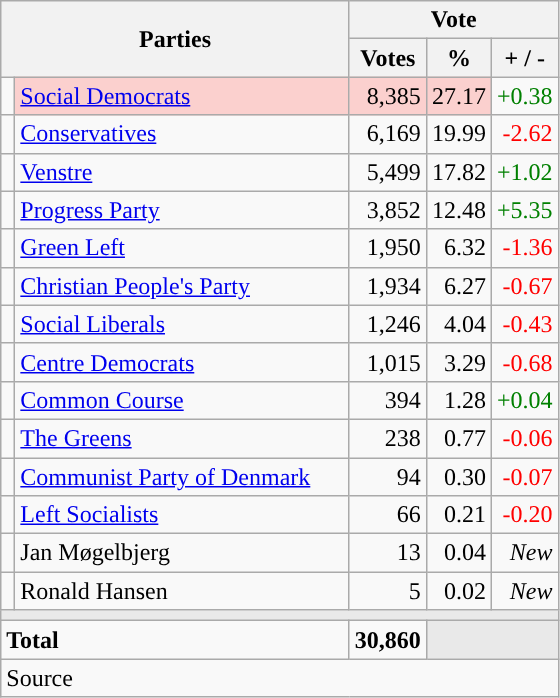<table class="wikitable" style="text-align:right;">
<tr>
<th style="text-align:centre;" rowspan="2" colspan="2" width="225">Parties</th>
<th colspan="3">Vote</th>
</tr>
<tr>
<th width="15">Votes</th>
<th width="15">%</th>
<th width="15">+ / -</th>
</tr>
<tr>
<td width="2" style="color:inherit;background:"></td>
<td bgcolor=#fbd0ce  align="left"><a href='#'>Social Democrats</a></td>
<td bgcolor=#fbd0ce>8,385</td>
<td bgcolor=#fbd0ce>27.17</td>
<td style=color:green;>+0.38</td>
</tr>
<tr>
<td width="2" style="color:inherit;background:"></td>
<td align="left"><a href='#'>Conservatives</a></td>
<td>6,169</td>
<td>19.99</td>
<td style=color:red;>-2.62</td>
</tr>
<tr>
<td width="2" style="color:inherit;background:"></td>
<td align="left"><a href='#'>Venstre</a></td>
<td>5,499</td>
<td>17.82</td>
<td style=color:green;>+1.02</td>
</tr>
<tr>
<td width="2" style="color:inherit;background:"></td>
<td align="left"><a href='#'>Progress Party</a></td>
<td>3,852</td>
<td>12.48</td>
<td style=color:green;>+5.35</td>
</tr>
<tr>
<td width="2" style="color:inherit;background:"></td>
<td align="left"><a href='#'>Green Left</a></td>
<td>1,950</td>
<td>6.32</td>
<td style=color:red;>-1.36</td>
</tr>
<tr>
<td width="2" style="color:inherit;background:"></td>
<td align="left"><a href='#'>Christian People's Party</a></td>
<td>1,934</td>
<td>6.27</td>
<td style=color:red;>-0.67</td>
</tr>
<tr>
<td width="2" style="color:inherit;background:"></td>
<td align="left"><a href='#'>Social Liberals</a></td>
<td>1,246</td>
<td>4.04</td>
<td style=color:red;>-0.43</td>
</tr>
<tr>
<td width="2" style="color:inherit;background:"></td>
<td align="left"><a href='#'>Centre Democrats</a></td>
<td>1,015</td>
<td>3.29</td>
<td style=color:red;>-0.68</td>
</tr>
<tr>
<td width="2" style="color:inherit;background:"></td>
<td align="left"><a href='#'>Common Course</a></td>
<td>394</td>
<td>1.28</td>
<td style=color:green;>+0.04</td>
</tr>
<tr>
<td width="2" style="color:inherit;background:"></td>
<td align="left"><a href='#'>The Greens</a></td>
<td>238</td>
<td>0.77</td>
<td style=color:red;>-0.06</td>
</tr>
<tr>
<td width="2" style="color:inherit;background:"></td>
<td align="left"><a href='#'>Communist Party of Denmark</a></td>
<td>94</td>
<td>0.30</td>
<td style=color:red;>-0.07</td>
</tr>
<tr>
<td width="2" style="color:inherit;background:"></td>
<td align="left"><a href='#'>Left Socialists</a></td>
<td>66</td>
<td>0.21</td>
<td style=color:red;>-0.20</td>
</tr>
<tr>
<td width="2" style="color:inherit;background:"></td>
<td align="left">Jan Møgelbjerg</td>
<td>13</td>
<td>0.04</td>
<td><em>New</em></td>
</tr>
<tr>
<td width="2" style="color:inherit;background:"></td>
<td align="left">Ronald Hansen</td>
<td>5</td>
<td>0.02</td>
<td><em>New</em></td>
</tr>
<tr>
<td colspan="7" bgcolor="#E9E9E9"></td>
</tr>
<tr>
<td align="left" colspan="2"><strong>Total</strong></td>
<td><strong>30,860</strong></td>
<td bgcolor="#E9E9E9" colspan="2"></td>
</tr>
<tr>
<td align="left" colspan="6">Source</td>
</tr>
</table>
